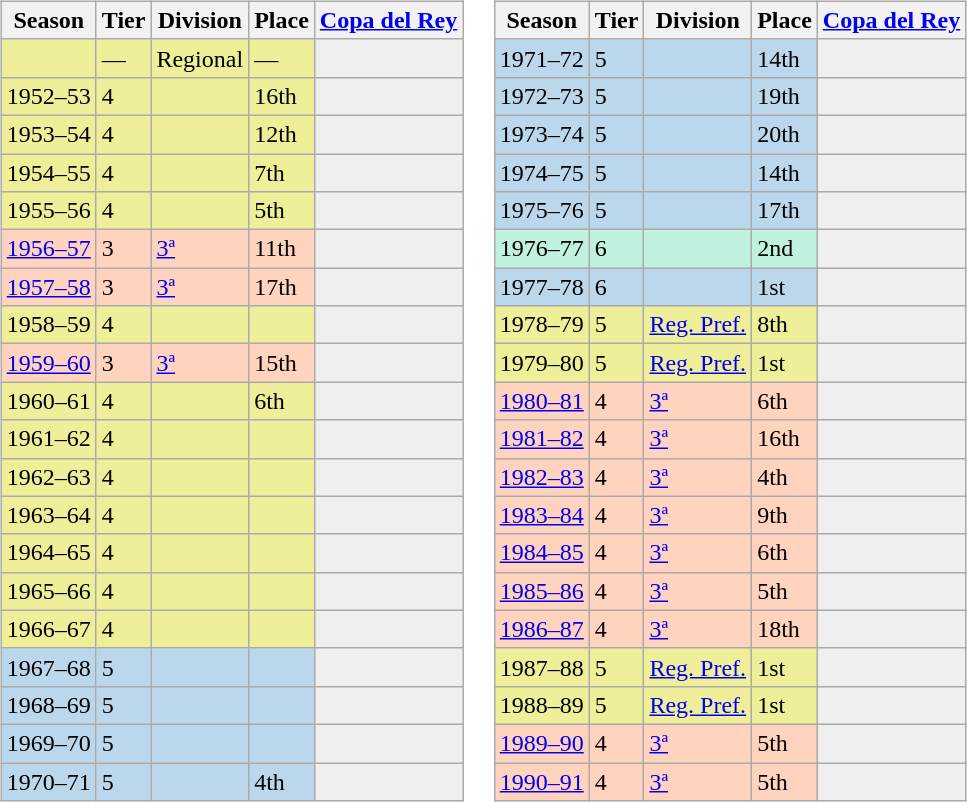<table>
<tr>
<td valign="top" width=0%><br><table class="wikitable">
<tr style="background:#f0f6fa;">
<th>Season</th>
<th>Tier</th>
<th>Division</th>
<th>Place</th>
<th><a href='#'>Copa del Rey</a></th>
</tr>
<tr>
<td style="background:#EFEF99;"></td>
<td style="background:#EFEF99;">—</td>
<td style="background:#EFEF99;">Regional</td>
<td style="background:#EFEF99;">—</td>
<th style="background:#efefef;"></th>
</tr>
<tr>
<td style="background:#EFEF99;">1952–53</td>
<td style="background:#EFEF99;">4</td>
<td style="background:#EFEF99;"></td>
<td style="background:#EFEF99;">16th</td>
<th style="background:#efefef;"></th>
</tr>
<tr>
<td style="background:#EFEF99;">1953–54</td>
<td style="background:#EFEF99;">4</td>
<td style="background:#EFEF99;"></td>
<td style="background:#EFEF99;">12th</td>
<th style="background:#efefef;"></th>
</tr>
<tr>
<td style="background:#EFEF99;">1954–55</td>
<td style="background:#EFEF99;">4</td>
<td style="background:#EFEF99;"></td>
<td style="background:#EFEF99;">7th</td>
<th style="background:#efefef;"></th>
</tr>
<tr>
<td style="background:#EFEF99;">1955–56</td>
<td style="background:#EFEF99;">4</td>
<td style="background:#EFEF99;"></td>
<td style="background:#EFEF99;">5th</td>
<th style="background:#efefef;"></th>
</tr>
<tr>
<td style="background:#FFD3BD;"><a href='#'>1956–57</a></td>
<td style="background:#FFD3BD;">3</td>
<td style="background:#FFD3BD;"><a href='#'>3ª</a></td>
<td style="background:#FFD3BD;">11th</td>
<th style="background:#efefef;"></th>
</tr>
<tr>
<td style="background:#FFD3BD;"><a href='#'>1957–58</a></td>
<td style="background:#FFD3BD;">3</td>
<td style="background:#FFD3BD;"><a href='#'>3ª</a></td>
<td style="background:#FFD3BD;">17th</td>
<th style="background:#efefef;"></th>
</tr>
<tr>
<td style="background:#EFEF99;">1958–59</td>
<td style="background:#EFEF99;">4</td>
<td style="background:#EFEF99;"></td>
<td style="background:#EFEF99;"></td>
<th style="background:#efefef;"></th>
</tr>
<tr>
<td style="background:#FFD3BD;"><a href='#'>1959–60</a></td>
<td style="background:#FFD3BD;">3</td>
<td style="background:#FFD3BD;"><a href='#'>3ª</a></td>
<td style="background:#FFD3BD;">15th</td>
<th style="background:#efefef;"></th>
</tr>
<tr>
<td style="background:#EFEF99;">1960–61</td>
<td style="background:#EFEF99;">4</td>
<td style="background:#EFEF99;"></td>
<td style="background:#EFEF99;">6th</td>
<th style="background:#efefef;"></th>
</tr>
<tr>
<td style="background:#EFEF99;">1961–62</td>
<td style="background:#EFEF99;">4</td>
<td style="background:#EFEF99;"></td>
<td style="background:#EFEF99;"></td>
<th style="background:#efefef;"></th>
</tr>
<tr>
<td style="background:#EFEF99;">1962–63</td>
<td style="background:#EFEF99;">4</td>
<td style="background:#EFEF99;"></td>
<td style="background:#EFEF99;"></td>
<th style="background:#efefef;"></th>
</tr>
<tr>
<td style="background:#EFEF99;">1963–64</td>
<td style="background:#EFEF99;">4</td>
<td style="background:#EFEF99;"></td>
<td style="background:#EFEF99;"></td>
<th style="background:#efefef;"></th>
</tr>
<tr>
<td style="background:#EFEF99;">1964–65</td>
<td style="background:#EFEF99;">4</td>
<td style="background:#EFEF99;"></td>
<td style="background:#EFEF99;"></td>
<th style="background:#efefef;"></th>
</tr>
<tr>
<td style="background:#EFEF99;">1965–66</td>
<td style="background:#EFEF99;">4</td>
<td style="background:#EFEF99;"></td>
<td style="background:#EFEF99;"></td>
<th style="background:#efefef;"></th>
</tr>
<tr>
<td style="background:#EFEF99;">1966–67</td>
<td style="background:#EFEF99;">4</td>
<td style="background:#EFEF99;"></td>
<td style="background:#EFEF99;"></td>
<th style="background:#efefef;"></th>
</tr>
<tr>
<td style="background:#BBD7EC;">1967–68</td>
<td style="background:#BBD7EC;">5</td>
<td style="background:#BBD7EC;"></td>
<td style="background:#BBD7EC;"></td>
<th style="background:#efefef;"></th>
</tr>
<tr>
<td style="background:#BBD7EC;">1968–69</td>
<td style="background:#BBD7EC;">5</td>
<td style="background:#BBD7EC;"></td>
<td style="background:#BBD7EC;"></td>
<th style="background:#efefef;"></th>
</tr>
<tr>
<td style="background:#BBD7EC;">1969–70</td>
<td style="background:#BBD7EC;">5</td>
<td style="background:#BBD7EC;"></td>
<td style="background:#BBD7EC;"></td>
<th style="background:#efefef;"></th>
</tr>
<tr>
<td style="background:#BBD7EC;">1970–71</td>
<td style="background:#BBD7EC;">5</td>
<td style="background:#BBD7EC;"></td>
<td style="background:#BBD7EC;">4th</td>
<th style="background:#efefef;"></th>
</tr>
</table>
</td>
<td valign="top" width=51%><br><table class="wikitable">
<tr style="background:#f0f6fa;">
<th>Season</th>
<th>Tier</th>
<th>Division</th>
<th>Place</th>
<th><a href='#'>Copa del Rey</a></th>
</tr>
<tr>
<td style="background:#BBD7EC;">1971–72</td>
<td style="background:#BBD7EC;">5</td>
<td style="background:#BBD7EC;"></td>
<td style="background:#BBD7EC;">14th</td>
<th style="background:#efefef;"></th>
</tr>
<tr>
<td style="background:#BBD7EC;">1972–73</td>
<td style="background:#BBD7EC;">5</td>
<td style="background:#BBD7EC;"></td>
<td style="background:#BBD7EC;">19th</td>
<th style="background:#efefef;"></th>
</tr>
<tr>
<td style="background:#BBD7EC;">1973–74</td>
<td style="background:#BBD7EC;">5</td>
<td style="background:#BBD7EC;"></td>
<td style="background:#BBD7EC;">20th</td>
<th style="background:#efefef;"></th>
</tr>
<tr>
<td style="background:#BBD7EC;">1974–75</td>
<td style="background:#BBD7EC;">5</td>
<td style="background:#BBD7EC;"></td>
<td style="background:#BBD7EC;">14th</td>
<th style="background:#efefef;"></th>
</tr>
<tr>
<td style="background:#BBD7EC;">1975–76</td>
<td style="background:#BBD7EC;">5</td>
<td style="background:#BBD7EC;"></td>
<td style="background:#BBD7EC;">17th</td>
<th style="background:#efefef;"></th>
</tr>
<tr>
<td style="background:#C0F2DF;">1976–77</td>
<td style="background:#C0F2DF;">6</td>
<td style="background:#C0F2DF;"></td>
<td style="background:#C0F2DF;">2nd</td>
<th style="background:#efefef;"></th>
</tr>
<tr>
<td style="background:#BBD7EC;">1977–78</td>
<td style="background:#BBD7EC;">6</td>
<td style="background:#BBD7EC;"></td>
<td style="background:#BBD7EC;">1st</td>
<th style="background:#efefef;"></th>
</tr>
<tr>
<td style="background:#EFEF99;">1978–79</td>
<td style="background:#EFEF99;">5</td>
<td style="background:#EFEF99;"><a href='#'>Reg. Pref.</a></td>
<td style="background:#EFEF99;">8th</td>
<th style="background:#efefef;"></th>
</tr>
<tr>
<td style="background:#EFEF99;">1979–80</td>
<td style="background:#EFEF99;">5</td>
<td style="background:#EFEF99;"><a href='#'>Reg. Pref.</a></td>
<td style="background:#EFEF99;">1st</td>
<th style="background:#efefef;"></th>
</tr>
<tr>
<td style="background:#FFD3BD;"><a href='#'>1980–81</a></td>
<td style="background:#FFD3BD;">4</td>
<td style="background:#FFD3BD;"><a href='#'>3ª</a></td>
<td style="background:#FFD3BD;">6th</td>
<th style="background:#efefef;"></th>
</tr>
<tr>
<td style="background:#FFD3BD;"><a href='#'>1981–82</a></td>
<td style="background:#FFD3BD;">4</td>
<td style="background:#FFD3BD;"><a href='#'>3ª</a></td>
<td style="background:#FFD3BD;">16th</td>
<th style="background:#efefef;"></th>
</tr>
<tr>
<td style="background:#FFD3BD;"><a href='#'>1982–83</a></td>
<td style="background:#FFD3BD;">4</td>
<td style="background:#FFD3BD;"><a href='#'>3ª</a></td>
<td style="background:#FFD3BD;">4th</td>
<th style="background:#efefef;"></th>
</tr>
<tr>
<td style="background:#FFD3BD;"><a href='#'>1983–84</a></td>
<td style="background:#FFD3BD;">4</td>
<td style="background:#FFD3BD;"><a href='#'>3ª</a></td>
<td style="background:#FFD3BD;">9th</td>
<th style="background:#efefef;"></th>
</tr>
<tr>
<td style="background:#FFD3BD;"><a href='#'>1984–85</a></td>
<td style="background:#FFD3BD;">4</td>
<td style="background:#FFD3BD;"><a href='#'>3ª</a></td>
<td style="background:#FFD3BD;">6th</td>
<th style="background:#efefef;"></th>
</tr>
<tr>
<td style="background:#FFD3BD;"><a href='#'>1985–86</a></td>
<td style="background:#FFD3BD;">4</td>
<td style="background:#FFD3BD;"><a href='#'>3ª</a></td>
<td style="background:#FFD3BD;">5th</td>
<th style="background:#efefef;"></th>
</tr>
<tr>
<td style="background:#FFD3BD;"><a href='#'>1986–87</a></td>
<td style="background:#FFD3BD;">4</td>
<td style="background:#FFD3BD;"><a href='#'>3ª</a></td>
<td style="background:#FFD3BD;">18th</td>
<th style="background:#efefef;"></th>
</tr>
<tr>
<td style="background:#EFEF99;">1987–88</td>
<td style="background:#EFEF99;">5</td>
<td style="background:#EFEF99;"><a href='#'>Reg. Pref.</a></td>
<td style="background:#EFEF99;">1st</td>
<th style="background:#efefef;"></th>
</tr>
<tr>
<td style="background:#EFEF99;">1988–89</td>
<td style="background:#EFEF99;">5</td>
<td style="background:#EFEF99;"><a href='#'>Reg. Pref.</a></td>
<td style="background:#EFEF99;">1st</td>
<th style="background:#efefef;"></th>
</tr>
<tr>
<td style="background:#FFD3BD;"><a href='#'>1989–90</a></td>
<td style="background:#FFD3BD;">4</td>
<td style="background:#FFD3BD;"><a href='#'>3ª</a></td>
<td style="background:#FFD3BD;">5th</td>
<th style="background:#efefef;"></th>
</tr>
<tr>
<td style="background:#FFD3BD;"><a href='#'>1990–91</a></td>
<td style="background:#FFD3BD;">4</td>
<td style="background:#FFD3BD;"><a href='#'>3ª</a></td>
<td style="background:#FFD3BD;">5th</td>
<th style="background:#efefef;"></th>
</tr>
</table>
</td>
</tr>
</table>
